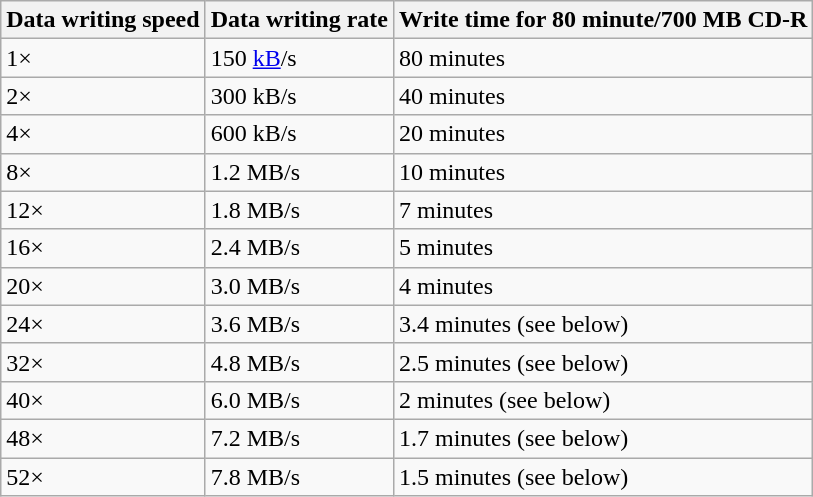<table class="wikitable">
<tr>
<th>Data writing speed</th>
<th>Data writing rate</th>
<th>Write time for 80 minute/700 MB CD-R</th>
</tr>
<tr>
<td>1×</td>
<td>150 <a href='#'>kB</a>/s</td>
<td>80 minutes</td>
</tr>
<tr>
<td>2×</td>
<td>300 kB/s</td>
<td>40 minutes</td>
</tr>
<tr>
<td>4×</td>
<td>600 kB/s</td>
<td>20 minutes</td>
</tr>
<tr>
<td>8×</td>
<td>1.2 MB/s</td>
<td>10 minutes</td>
</tr>
<tr>
<td>12×</td>
<td>1.8 MB/s</td>
<td>7 minutes</td>
</tr>
<tr>
<td>16×</td>
<td>2.4 MB/s</td>
<td>5 minutes</td>
</tr>
<tr>
<td>20×</td>
<td>3.0 MB/s</td>
<td>4 minutes</td>
</tr>
<tr>
<td>24×</td>
<td>3.6 MB/s</td>
<td>3.4 minutes (see below)</td>
</tr>
<tr>
<td>32×</td>
<td>4.8 MB/s</td>
<td>2.5 minutes (see below)</td>
</tr>
<tr>
<td>40×</td>
<td>6.0 MB/s</td>
<td>2 minutes (see below)</td>
</tr>
<tr>
<td>48×</td>
<td>7.2 MB/s</td>
<td>1.7 minutes (see below)</td>
</tr>
<tr>
<td>52×</td>
<td>7.8 MB/s</td>
<td>1.5 minutes (see below)</td>
</tr>
</table>
